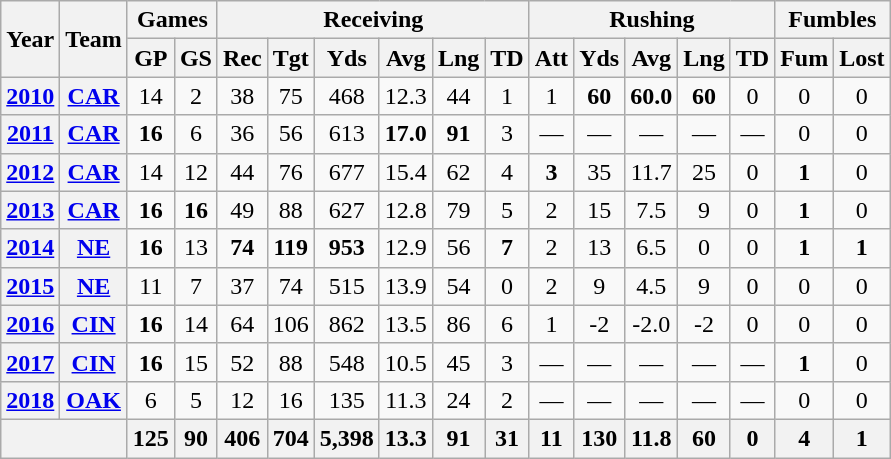<table class="wikitable" style="text-align: center;">
<tr>
<th rowspan="2">Year</th>
<th rowspan="2">Team</th>
<th colspan="2">Games</th>
<th colspan="6">Receiving</th>
<th colspan="5">Rushing</th>
<th colspan="2">Fumbles</th>
</tr>
<tr>
<th>GP</th>
<th>GS</th>
<th>Rec</th>
<th>Tgt</th>
<th>Yds</th>
<th>Avg</th>
<th>Lng</th>
<th>TD</th>
<th>Att</th>
<th>Yds</th>
<th>Avg</th>
<th>Lng</th>
<th>TD</th>
<th>Fum</th>
<th>Lost</th>
</tr>
<tr>
<th><a href='#'>2010</a></th>
<th><a href='#'>CAR</a></th>
<td>14</td>
<td>2</td>
<td>38</td>
<td>75</td>
<td>468</td>
<td>12.3</td>
<td>44</td>
<td>1</td>
<td>1</td>
<td><strong>60</strong></td>
<td><strong>60.0</strong></td>
<td><strong>60</strong></td>
<td>0</td>
<td>0</td>
<td>0</td>
</tr>
<tr>
<th><a href='#'>2011</a></th>
<th><a href='#'>CAR</a></th>
<td><strong>16</strong></td>
<td>6</td>
<td>36</td>
<td>56</td>
<td>613</td>
<td><strong>17.0</strong></td>
<td><strong>91</strong></td>
<td>3</td>
<td>—</td>
<td>—</td>
<td>—</td>
<td>—</td>
<td>—</td>
<td>0</td>
<td>0</td>
</tr>
<tr>
<th><a href='#'>2012</a></th>
<th><a href='#'>CAR</a></th>
<td>14</td>
<td>12</td>
<td>44</td>
<td>76</td>
<td>677</td>
<td>15.4</td>
<td>62</td>
<td>4</td>
<td><strong>3</strong></td>
<td>35</td>
<td>11.7</td>
<td>25</td>
<td>0</td>
<td><strong>1</strong></td>
<td>0</td>
</tr>
<tr>
<th><a href='#'>2013</a></th>
<th><a href='#'>CAR</a></th>
<td><strong>16</strong></td>
<td><strong>16</strong></td>
<td>49</td>
<td>88</td>
<td>627</td>
<td>12.8</td>
<td>79</td>
<td>5</td>
<td>2</td>
<td>15</td>
<td>7.5</td>
<td>9</td>
<td>0</td>
<td><strong>1</strong></td>
<td>0</td>
</tr>
<tr>
<th><a href='#'>2014</a></th>
<th><a href='#'>NE</a></th>
<td><strong>16</strong></td>
<td>13</td>
<td><strong>74</strong></td>
<td><strong>119</strong></td>
<td><strong>953</strong></td>
<td>12.9</td>
<td>56</td>
<td><strong>7</strong></td>
<td>2</td>
<td>13</td>
<td>6.5</td>
<td>0</td>
<td>0</td>
<td><strong>1</strong></td>
<td><strong>1</strong></td>
</tr>
<tr>
<th><a href='#'>2015</a></th>
<th><a href='#'>NE</a></th>
<td>11</td>
<td>7</td>
<td>37</td>
<td>74</td>
<td>515</td>
<td>13.9</td>
<td>54</td>
<td>0</td>
<td>2</td>
<td>9</td>
<td>4.5</td>
<td>9</td>
<td>0</td>
<td>0</td>
<td>0</td>
</tr>
<tr>
<th><a href='#'>2016</a></th>
<th><a href='#'>CIN</a></th>
<td><strong>16</strong></td>
<td>14</td>
<td>64</td>
<td>106</td>
<td>862</td>
<td>13.5</td>
<td>86</td>
<td>6</td>
<td>1</td>
<td>-2</td>
<td>-2.0</td>
<td>-2</td>
<td>0</td>
<td>0</td>
<td>0</td>
</tr>
<tr>
<th><a href='#'>2017</a></th>
<th><a href='#'>CIN</a></th>
<td><strong>16</strong></td>
<td>15</td>
<td>52</td>
<td>88</td>
<td>548</td>
<td>10.5</td>
<td>45</td>
<td>3</td>
<td>—</td>
<td>—</td>
<td>—</td>
<td>—</td>
<td>—</td>
<td><strong>1</strong></td>
<td>0</td>
</tr>
<tr>
<th><a href='#'>2018</a></th>
<th><a href='#'>OAK</a></th>
<td>6</td>
<td>5</td>
<td>12</td>
<td>16</td>
<td>135</td>
<td>11.3</td>
<td>24</td>
<td>2</td>
<td>—</td>
<td>—</td>
<td>—</td>
<td>—</td>
<td>—</td>
<td>0</td>
<td>0</td>
</tr>
<tr>
<th colspan="2"></th>
<th>125</th>
<th>90</th>
<th>406</th>
<th>704</th>
<th>5,398</th>
<th>13.3</th>
<th>91</th>
<th>31</th>
<th>11</th>
<th>130</th>
<th>11.8</th>
<th>60</th>
<th>0</th>
<th>4</th>
<th>1</th>
</tr>
</table>
